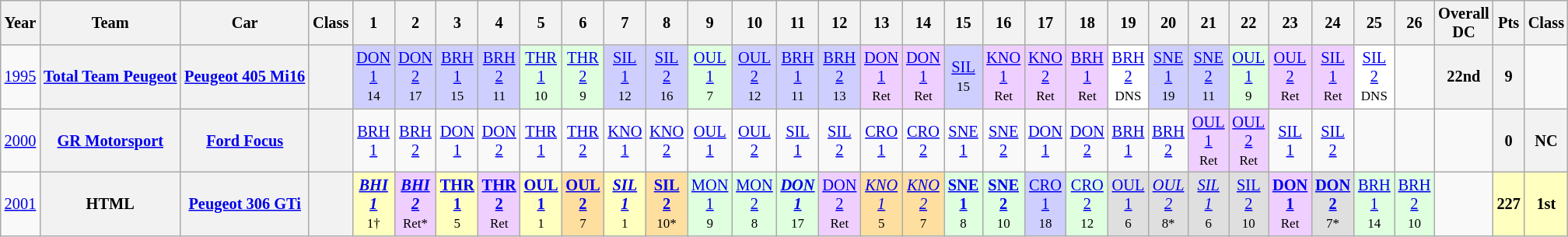<table class="wikitable" style="text-align:center; font-size:85%">
<tr>
<th>Year</th>
<th>Team</th>
<th>Car</th>
<th>Class</th>
<th>1</th>
<th>2</th>
<th>3</th>
<th>4</th>
<th>5</th>
<th>6</th>
<th>7</th>
<th>8</th>
<th>9</th>
<th>10</th>
<th>11</th>
<th>12</th>
<th>13</th>
<th>14</th>
<th>15</th>
<th>16</th>
<th>17</th>
<th>18</th>
<th>19</th>
<th>20</th>
<th>21</th>
<th>22</th>
<th>23</th>
<th>24</th>
<th>25</th>
<th>26</th>
<th>Overall<br>DC</th>
<th>Pts</th>
<th>Class</th>
</tr>
<tr>
<td><a href='#'>1995</a></td>
<th nowrap><a href='#'>Total Team Peugeot</a></th>
<th nowrap><a href='#'>Peugeot 405 Mi16</a></th>
<th></th>
<td style="background:#CFCFFF;"><a href='#'>DON<br>1</a><br><small>14</small></td>
<td style="background:#CFCFFF;"><a href='#'>DON<br>2</a><br><small>17</small></td>
<td style="background:#CFCFFF;"><a href='#'>BRH<br>1</a><br><small>15</small></td>
<td style="background:#CFCFFF;"><a href='#'>BRH<br>2</a><br><small>11</small></td>
<td style="background:#DFFFDF;"><a href='#'>THR<br>1</a><br><small>10</small></td>
<td style="background:#DFFFDF;"><a href='#'>THR<br>2</a><br><small>9</small></td>
<td style="background:#CFCFFF;"><a href='#'>SIL<br>1</a><br><small>12</small></td>
<td style="background:#CFCFFF;"><a href='#'>SIL<br>2</a><br><small>16</small></td>
<td style="background:#DFFFDF;"><a href='#'>OUL<br>1</a><br><small>7</small></td>
<td style="background:#CFCFFF;"><a href='#'>OUL<br>2</a><br><small>12</small></td>
<td style="background:#CFCFFF;"><a href='#'>BRH<br>1</a><br><small>11</small></td>
<td style="background:#CFCFFF;"><a href='#'>BRH<br>2</a><br><small>13</small></td>
<td style="background:#EFCFFF;"><a href='#'>DON<br>1</a><br><small>Ret</small></td>
<td style="background:#EFCFFF;"><a href='#'>DON<br>1</a><br><small>Ret</small></td>
<td style="background:#CFCFFF;"><a href='#'>SIL</a><br><small>15</small></td>
<td style="background:#EFCFFF;"><a href='#'>KNO<br>1</a><br><small>Ret</small></td>
<td style="background:#EFCFFF;"><a href='#'>KNO<br>2</a><br><small>Ret</small></td>
<td style="background:#EFCFFF;"><a href='#'>BRH<br>1</a><br><small>Ret</small></td>
<td style="background:#ffffff;"><a href='#'>BRH<br>2</a><br><small>DNS</small></td>
<td style="background:#CFCFFF;"><a href='#'>SNE<br>1</a><br><small>19</small></td>
<td style="background:#CFCFFF;"><a href='#'>SNE<br>2</a><br><small>11</small></td>
<td style="background:#DFFFDF;"><a href='#'>OUL<br>1</a><br><small>9</small></td>
<td style="background:#EFCFFF;"><a href='#'>OUL<br>2</a><br><small>Ret</small></td>
<td style="background:#EFCFFF;"><a href='#'>SIL<br>1</a><br><small>Ret</small></td>
<td style="background:#ffffff;"><a href='#'>SIL<br>2</a><br><small>DNS</small></td>
<td></td>
<th>22nd</th>
<th>9</th>
<td></td>
</tr>
<tr>
<td><a href='#'>2000</a></td>
<th nowrap><a href='#'>GR Motorsport</a></th>
<th nowrap><a href='#'>Ford Focus</a></th>
<th><span></span></th>
<td style="background:#;"><a href='#'>BRH<br>1</a></td>
<td style="background:#;"><a href='#'>BRH<br>2</a></td>
<td style="background:#;"><a href='#'>DON<br>1</a></td>
<td style="background:#;"><a href='#'>DON<br>2</a></td>
<td style="background:#;"><a href='#'>THR<br>1</a></td>
<td style="background:#;"><a href='#'>THR<br>2</a></td>
<td style="background:#;"><a href='#'>KNO<br>1</a></td>
<td style="background:#;"><a href='#'>KNO<br>2</a></td>
<td style="background:#;"><a href='#'>OUL<br>1</a></td>
<td style="background:#;"><a href='#'>OUL<br>2</a></td>
<td style="background:#;"><a href='#'>SIL<br>1</a></td>
<td style="background:#;"><a href='#'>SIL<br>2</a></td>
<td style="background:#;"><a href='#'>CRO<br>1</a></td>
<td style="background:#;"><a href='#'>CRO<br>2</a></td>
<td style="background:#;"><a href='#'>SNE<br>1</a></td>
<td style="background:#;"><a href='#'>SNE<br>2</a></td>
<td style="background:#;"><a href='#'>DON<br>1</a></td>
<td style="background:#;"><a href='#'>DON<br>2</a></td>
<td style="background:#;"><a href='#'>BRH<br>1</a></td>
<td style="background:#;"><a href='#'>BRH<br>2</a></td>
<td style="background:#EFCFFF;"><a href='#'>OUL<br>1</a><br><small>Ret</small></td>
<td style="background:#EFCFFF;"><a href='#'>OUL<br>2</a><br><small>Ret</small></td>
<td style="background:#;"><a href='#'>SIL<br>1</a></td>
<td style="background:#;"><a href='#'>SIL<br>2</a></td>
<td></td>
<td></td>
<td></td>
<th>0</th>
<th>NC</th>
</tr>
<tr>
<td><a href='#'>2001</a></td>
<th>HTML</th>
<th nowrap><a href='#'>Peugeot 306 GTi</a></th>
<th><span></span></th>
<td style="background:#FFFFBF;"><strong><em><a href='#'>BHI<br>1</a></em></strong><br><small>1†</small></td>
<td style="background:#EFCFFF;"><strong><em><a href='#'>BHI<br>2</a></em></strong><br><small>Ret*</small></td>
<td style="background:#FFFFBF;"><strong><a href='#'>THR<br>1</a></strong><br><small>5</small></td>
<td style="background:#EFCFFF;"><strong><a href='#'>THR<br>2</a></strong><br><small>Ret</small></td>
<td style="background:#FFFFBF;"><strong><a href='#'>OUL<br>1</a></strong><br><small>1</small></td>
<td style="background:#FFDF9F;"><strong><a href='#'>OUL<br>2</a></strong><br><small>7</small></td>
<td style="background:#FFFFBF;"><strong><em><a href='#'>SIL<br>1</a></em></strong><br><small>1</small></td>
<td style="background:#FFDF9F;"><strong><a href='#'>SIL<br>2</a></strong><br><small>10*</small></td>
<td style="background:#DFFFDF;"><a href='#'>MON<br>1</a><br><small>9</small></td>
<td style="background:#DFFFDF;"><a href='#'>MON<br>2</a><br><small>8</small></td>
<td style="background:#DFFFDF;"><strong><em><a href='#'>DON<br>1</a></em></strong><br><small>17</small></td>
<td style="background:#EFCFFF;"><a href='#'>DON<br>2</a><br><small>Ret</small></td>
<td style="background:#FFDF9F;"><em><a href='#'>KNO<br>1</a></em><br><small>5</small></td>
<td style="background:#FFDF9F;"><em><a href='#'>KNO<br>2</a></em><br><small>7</small></td>
<td style="background:#DFFFDF;"><strong><a href='#'>SNE<br>1</a></strong><br><small>8</small></td>
<td style="background:#DFFFDF;"><strong><a href='#'>SNE<br>2</a></strong><br><small>10</small></td>
<td style="background:#CFCFFF;"><a href='#'>CRO<br>1</a><br><small>18</small></td>
<td style="background:#DFFFDF;"><a href='#'>CRO<br>2</a><br><small>12</small></td>
<td style="background:#DFDFDF;"><a href='#'>OUL<br>1</a><br><small>6</small></td>
<td style="background:#DFDFDF;"><em><a href='#'>OUL<br>2</a></em><br><small>8*</small></td>
<td style="background:#DFDFDF;"><em><a href='#'>SIL<br>1</a></em><br><small>6</small></td>
<td style="background:#DFDFDF;"><a href='#'>SIL<br>2</a><br><small>10</small></td>
<td style="background:#EFCFFF;"><strong><a href='#'>DON<br>1</a></strong><br><small>Ret</small></td>
<td style="background:#DFDFDF;"><strong><a href='#'>DON<br>2</a></strong><br><small>7*</small></td>
<td style="background:#DFFFDF;"><a href='#'>BRH<br>1</a><br><small>14</small></td>
<td style="background:#DFFFDF;"><a href='#'>BRH<br>2</a><br><small>10</small></td>
<td></td>
<th style="background:#ffffbf;">227</th>
<th style="background:#ffffbf;">1st</th>
</tr>
</table>
